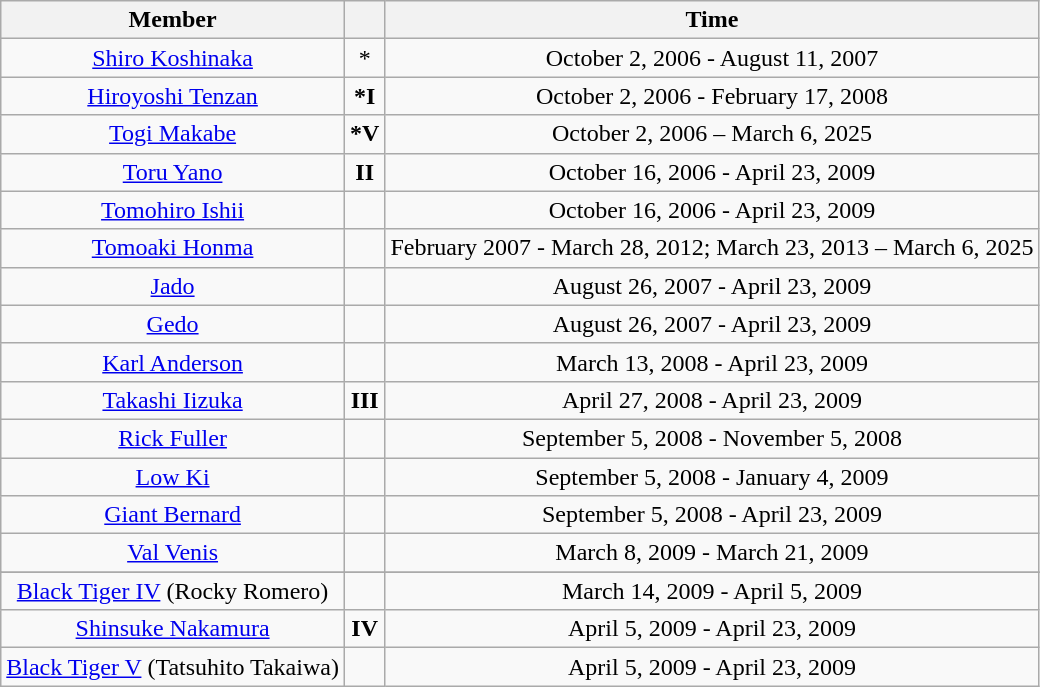<table class="wikitable sortable" style="text-align:center;">
<tr>
<th>Member</th>
<th></th>
<th>Time</th>
</tr>
<tr>
<td><a href='#'>Shiro Koshinaka</a></td>
<td>*</td>
<td>October 2, 2006 - August 11, 2007</td>
</tr>
<tr>
<td><a href='#'>Hiroyoshi Tenzan</a></td>
<td><strong>*I</strong></td>
<td>October 2, 2006 - February 17, 2008</td>
</tr>
<tr>
<td><a href='#'>Togi Makabe</a></td>
<td><strong>*V</strong></td>
<td>October 2, 2006 – March 6, 2025</td>
</tr>
<tr>
<td><a href='#'>Toru Yano</a></td>
<td><strong>II</strong></td>
<td>October 16, 2006 - April 23, 2009</td>
</tr>
<tr>
<td><a href='#'>Tomohiro Ishii</a></td>
<td></td>
<td>October 16, 2006 - April 23, 2009</td>
</tr>
<tr>
<td><a href='#'>Tomoaki Honma</a></td>
<td></td>
<td>February 2007 - March 28, 2012; March 23, 2013 – March 6, 2025</td>
</tr>
<tr>
<td><a href='#'>Jado</a></td>
<td></td>
<td>August 26, 2007 - April 23, 2009</td>
</tr>
<tr>
<td><a href='#'>Gedo</a></td>
<td></td>
<td>August 26, 2007 - April 23, 2009</td>
</tr>
<tr>
<td><a href='#'>Karl Anderson</a></td>
<td></td>
<td>March 13, 2008 - April 23, 2009</td>
</tr>
<tr>
<td><a href='#'>Takashi Iizuka</a></td>
<td><strong>III</strong></td>
<td>April 27, 2008 - April 23, 2009</td>
</tr>
<tr>
<td><a href='#'>Rick Fuller</a></td>
<td></td>
<td>September 5, 2008 - November 5, 2008</td>
</tr>
<tr>
<td><a href='#'>Low Ki</a></td>
<td></td>
<td>September 5, 2008 - January 4, 2009</td>
</tr>
<tr>
<td><a href='#'>Giant Bernard</a></td>
<td></td>
<td>September 5, 2008 - April 23, 2009</td>
</tr>
<tr>
<td><a href='#'>Val Venis</a></td>
<td></td>
<td>March 8, 2009 - March 21, 2009</td>
</tr>
<tr>
</tr>
<tr>
<td><a href='#'>Black Tiger IV</a> (Rocky Romero)</td>
<td></td>
<td>March 14, 2009 - April 5, 2009</td>
</tr>
<tr>
<td><a href='#'>Shinsuke Nakamura</a></td>
<td><strong>IV</strong></td>
<td>April 5, 2009 - April 23, 2009</td>
</tr>
<tr>
<td><a href='#'>Black Tiger V</a> (Tatsuhito Takaiwa)</td>
<td></td>
<td>April 5, 2009 - April 23, 2009</td>
</tr>
</table>
